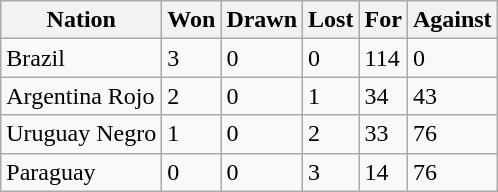<table class="wikitable">
<tr>
<th>Nation</th>
<th>Won</th>
<th>Drawn</th>
<th>Lost</th>
<th>For</th>
<th>Against</th>
</tr>
<tr>
<td>Brazil</td>
<td>3</td>
<td>0</td>
<td>0</td>
<td>114</td>
<td>0</td>
</tr>
<tr>
<td>Argentina Rojo</td>
<td>2</td>
<td>0</td>
<td>1</td>
<td>34</td>
<td>43</td>
</tr>
<tr>
<td>Uruguay Negro</td>
<td>1</td>
<td>0</td>
<td>2</td>
<td>33</td>
<td>76</td>
</tr>
<tr>
<td>Paraguay</td>
<td>0</td>
<td>0</td>
<td>3</td>
<td>14</td>
<td>76</td>
</tr>
</table>
